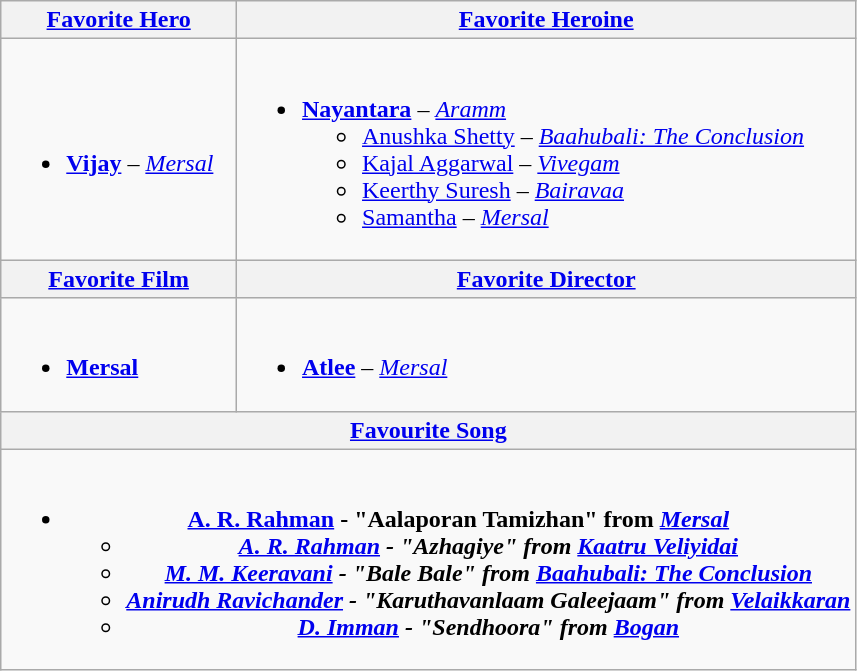<table class="wikitable" |>
<tr>
<th align="center"><a href='#'>Favorite Hero</a></th>
<th align="center"><a href='#'>Favorite Heroine</a></th>
</tr>
<tr>
<td><br><ul><li><strong><a href='#'>Vijay</a></strong> – <em><a href='#'>Mersal</a></em></li></ul></td>
<td><br><ul><li><strong><a href='#'>Nayantara</a></strong> – <em><a href='#'>Aramm</a></em><ul><li><a href='#'>Anushka Shetty</a> – <em><a href='#'>Baahubali: The Conclusion</a></em></li><li><a href='#'>Kajal Aggarwal</a> – <em><a href='#'>Vivegam</a></em></li><li><a href='#'>Keerthy Suresh</a> – <em><a href='#'>Bairavaa</a></em></li><li><a href='#'>Samantha</a> – <em><a href='#'>Mersal</a></em></li></ul></li></ul></td>
</tr>
<tr>
<th align="center"><a href='#'>Favorite Film</a></th>
<th align="center"><a href='#'>Favorite Director</a></th>
</tr>
<tr>
<td><br><ul><li><strong><a href='#'>Mersal</a></strong></li></ul></td>
<td><br><ul><li><strong><a href='#'>Atlee</a></strong> – <em><a href='#'>Mersal</a></em></li></ul></td>
</tr>
<tr>
<th colspan="2" align="center"><a href='#'>Favourite Song</a></th>
</tr>
<tr>
<td colspan="2" align="center"><br><ul><li><strong><a href='#'>A. R. Rahman</a> - "Aalaporan Tamizhan" from <em><a href='#'>Mersal</a><strong><em><ul><li><a href='#'>A. R. Rahman</a> - "Azhagiye" from </em><a href='#'>Kaatru Veliyidai</a><em></li><li><a href='#'>M. M. Keeravani</a> - "Bale Bale" from </em><a href='#'>Baahubali: The Conclusion</a><em></li><li><a href='#'>Anirudh Ravichander</a> - "Karuthavanlaam Galeejaam" from </em><a href='#'>Velaikkaran</a><em></li><li><a href='#'>D. Imman</a> - "Sendhoora" from </em><a href='#'>Bogan</a><em></li></ul></li></ul></td>
</tr>
</table>
